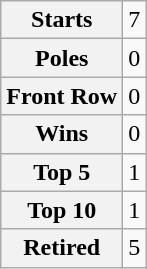<table class="wikitable" style="text-align:center">
<tr>
<th>Starts</th>
<td>7</td>
</tr>
<tr>
<th>Poles</th>
<td>0</td>
</tr>
<tr>
<th>Front Row</th>
<td>0</td>
</tr>
<tr>
<th>Wins</th>
<td>0</td>
</tr>
<tr>
<th>Top 5</th>
<td>1</td>
</tr>
<tr>
<th>Top 10</th>
<td>1</td>
</tr>
<tr>
<th>Retired</th>
<td>5</td>
</tr>
</table>
